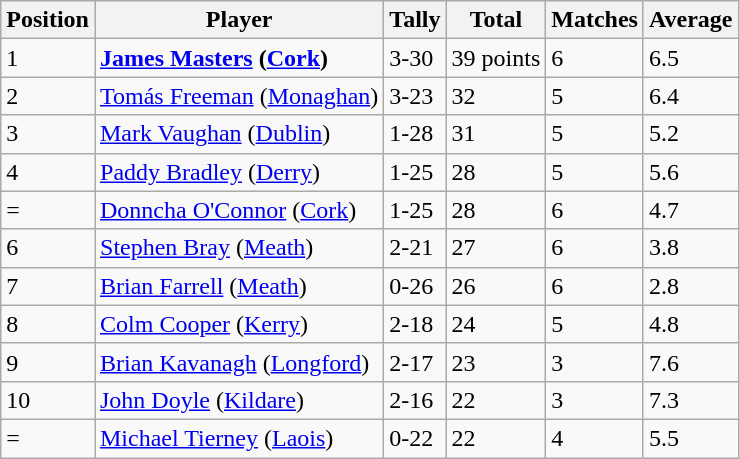<table class="wikitable">
<tr>
<th>Position</th>
<th>Player</th>
<th>Tally</th>
<th>Total</th>
<th>Matches</th>
<th>Average</th>
</tr>
<tr>
<td>1</td>
<td><strong><a href='#'>James Masters</a> (<a href='#'>Cork</a>)</strong></td>
<td>3-30</td>
<td>39 points</td>
<td>6</td>
<td>6.5</td>
</tr>
<tr>
<td>2</td>
<td><a href='#'>Tomás Freeman</a> (<a href='#'>Monaghan</a>)</td>
<td>3-23</td>
<td>32</td>
<td>5</td>
<td>6.4</td>
</tr>
<tr>
<td>3</td>
<td><a href='#'>Mark Vaughan</a> (<a href='#'>Dublin</a>)</td>
<td>1-28</td>
<td>31</td>
<td>5</td>
<td>5.2</td>
</tr>
<tr>
<td>4</td>
<td><a href='#'>Paddy Bradley</a> (<a href='#'>Derry</a>)</td>
<td>1-25</td>
<td>28</td>
<td>5</td>
<td>5.6</td>
</tr>
<tr>
<td>=</td>
<td><a href='#'>Donncha O'Connor</a> (<a href='#'>Cork</a>)</td>
<td>1-25</td>
<td>28</td>
<td>6</td>
<td>4.7</td>
</tr>
<tr>
<td>6</td>
<td><a href='#'>Stephen Bray</a> (<a href='#'>Meath</a>)</td>
<td>2-21</td>
<td>27</td>
<td>6</td>
<td>3.8</td>
</tr>
<tr>
<td>7</td>
<td><a href='#'>Brian Farrell</a> (<a href='#'>Meath</a>)</td>
<td>0-26</td>
<td>26</td>
<td>6</td>
<td>2.8</td>
</tr>
<tr>
<td>8</td>
<td><a href='#'>Colm Cooper</a> (<a href='#'>Kerry</a>)</td>
<td>2-18</td>
<td>24</td>
<td>5</td>
<td>4.8</td>
</tr>
<tr>
<td>9</td>
<td><a href='#'>Brian Kavanagh</a> (<a href='#'>Longford</a>)</td>
<td>2-17</td>
<td>23</td>
<td>3</td>
<td>7.6</td>
</tr>
<tr>
<td>10</td>
<td><a href='#'>John Doyle</a> (<a href='#'>Kildare</a>)</td>
<td>2-16</td>
<td>22</td>
<td>3</td>
<td>7.3</td>
</tr>
<tr>
<td>=</td>
<td><a href='#'>Michael Tierney</a> (<a href='#'>Laois</a>)</td>
<td>0-22</td>
<td>22</td>
<td>4</td>
<td>5.5</td>
</tr>
</table>
